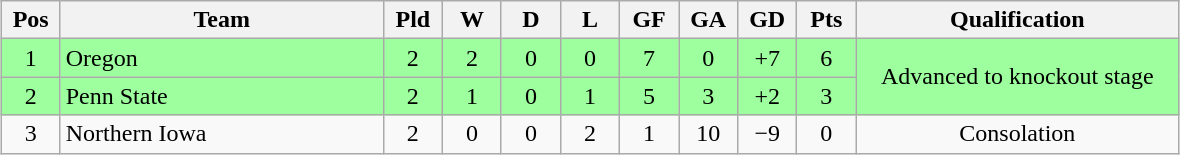<table class="wikitable" style="text-align:center; margin: 1em auto">
<tr>
<th style="width:2em">Pos</th>
<th style="width:13em">Team</th>
<th style="width:2em">Pld</th>
<th style="width:2em">W</th>
<th style="width:2em">D</th>
<th style="width:2em">L</th>
<th style="width:2em">GF</th>
<th style="width:2em">GA</th>
<th style="width:2em">GD</th>
<th style="width:2em">Pts</th>
<th style="width:13em">Qualification</th>
</tr>
<tr bgcolor="#9eff9e">
<td>1</td>
<td style="text-align:left">Oregon</td>
<td>2</td>
<td>2</td>
<td>0</td>
<td>0</td>
<td>7</td>
<td>0</td>
<td>+7</td>
<td>6</td>
<td rowspan="2">Advanced to knockout stage</td>
</tr>
<tr bgcolor="#9eff9e">
<td>2</td>
<td style="text-align:left">Penn State</td>
<td>2</td>
<td>1</td>
<td>0</td>
<td>1</td>
<td>5</td>
<td>3</td>
<td>+2</td>
<td>3</td>
</tr>
<tr>
<td>3</td>
<td style="text-align:left">Northern Iowa</td>
<td>2</td>
<td>0</td>
<td>0</td>
<td>2</td>
<td>1</td>
<td>10</td>
<td>−9</td>
<td>0</td>
<td>Consolation</td>
</tr>
</table>
